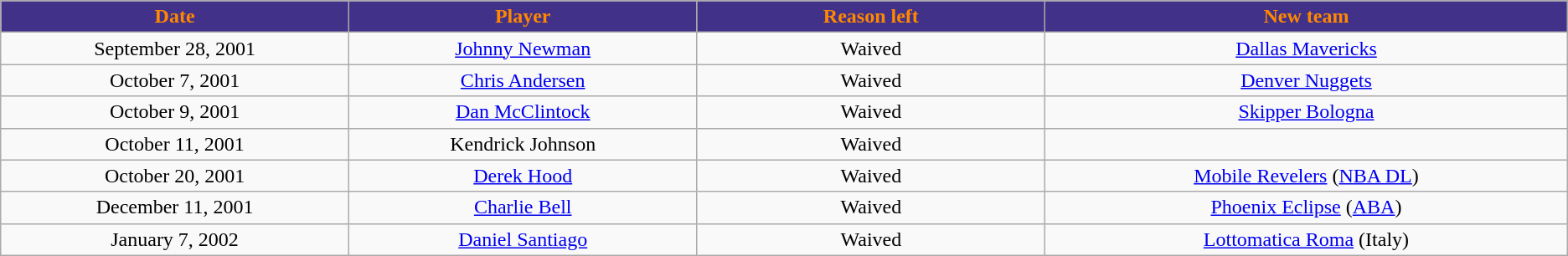<table class="wikitable sortable sortable">
<tr>
<th style="background:#423189; color:#FF8800" width="10%">Date</th>
<th style="background:#423189; color:#FF8800" width="10%">Player</th>
<th style="background:#423189; color:#FF8800" width="10%">Reason left</th>
<th style="background:#423189; color:#FF8800" width="15%">New team</th>
</tr>
<tr style="text-align: center">
<td>September 28, 2001</td>
<td><a href='#'>Johnny Newman</a></td>
<td>Waived</td>
<td><a href='#'>Dallas Mavericks</a></td>
</tr>
<tr style="text-align: center">
<td>October 7, 2001</td>
<td><a href='#'>Chris Andersen</a></td>
<td>Waived</td>
<td><a href='#'>Denver Nuggets</a></td>
</tr>
<tr style="text-align: center">
<td>October 9, 2001</td>
<td><a href='#'>Dan McClintock</a></td>
<td>Waived</td>
<td><a href='#'>Skipper Bologna</a></td>
</tr>
<tr style="text-align: center">
<td>October 11, 2001</td>
<td>Kendrick Johnson</td>
<td>Waived</td>
<td></td>
</tr>
<tr style="text-align: center">
<td>October 20, 2001</td>
<td><a href='#'>Derek Hood</a></td>
<td>Waived</td>
<td><a href='#'>Mobile Revelers</a> (<a href='#'>NBA DL</a>)</td>
</tr>
<tr style="text-align: center">
<td>December 11, 2001</td>
<td><a href='#'>Charlie Bell</a></td>
<td>Waived</td>
<td><a href='#'>Phoenix Eclipse</a> (<a href='#'>ABA</a>)</td>
</tr>
<tr style="text-align: center">
<td>January 7, 2002</td>
<td><a href='#'>Daniel Santiago</a></td>
<td>Waived</td>
<td><a href='#'>Lottomatica Roma</a> (Italy)</td>
</tr>
</table>
